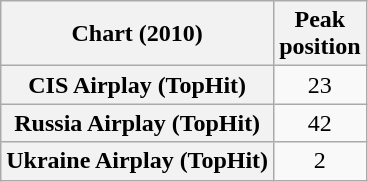<table class="wikitable plainrowheaders sortable" style="text-align:center">
<tr>
<th scope="col">Chart (2010)</th>
<th scope="col">Peak<br>position</th>
</tr>
<tr>
<th scope="row">CIS Airplay (TopHit)</th>
<td>23</td>
</tr>
<tr>
<th scope="row">Russia Airplay (TopHit)</th>
<td>42</td>
</tr>
<tr>
<th scope="row">Ukraine Airplay (TopHit)</th>
<td>2</td>
</tr>
</table>
